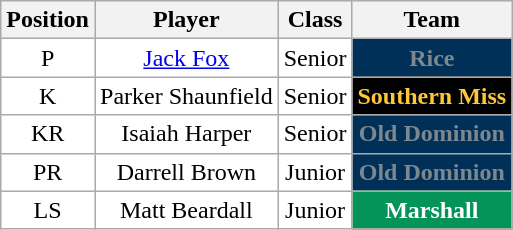<table class="wikitable sortable">
<tr>
<th>Position</th>
<th>Player</th>
<th>Class</th>
<th>Team</th>
</tr>
<tr style="text-align:center;">
<td style="background:white">P</td>
<td style="background:white"><a href='#'>Jack Fox</a></td>
<td style="background:white">Senior</td>
<th style="background:#003057; color:#7c878e;">Rice</th>
</tr>
<tr style="text-align:center;">
<td style="background:white">K</td>
<td style="background:white">Parker Shaunfield</td>
<td style="background:white">Senior</td>
<th style="background:#000000; color:#FDC737;">Southern Miss</th>
</tr>
<tr style="text-align:center;">
<td style="background:white">KR</td>
<td style="background:white">Isaiah Harper</td>
<td style="background:white">Senior</td>
<th style="background:#003057; color:#7c878e;">Old Dominion</th>
</tr>
<tr style="text-align:center;">
<td style="background:white">PR</td>
<td style="background:white">Darrell Brown</td>
<td style="background:white">Junior</td>
<th style="background:#003057; color:#7c878e;">Old Dominion</th>
</tr>
<tr style="text-align:center;">
<td style="background:white">LS</td>
<td style="background:white">Matt Beardall</td>
<td style="background:white">Junior</td>
<th style="background:#04945a; color:#FFFFFF;">Marshall</th>
</tr>
</table>
